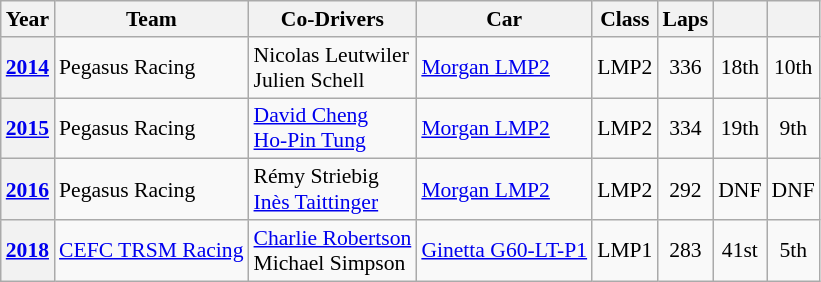<table class="wikitable" style="text-align:center; font-size:90%">
<tr>
<th>Year</th>
<th>Team</th>
<th>Co-Drivers</th>
<th>Car</th>
<th>Class</th>
<th>Laps</th>
<th></th>
<th></th>
</tr>
<tr>
<th><a href='#'>2014</a></th>
<td align="left"> Pegasus Racing</td>
<td align="left"> Nicolas Leutwiler<br> Julien Schell</td>
<td align="left"><a href='#'>Morgan LMP2</a></td>
<td>LMP2</td>
<td>336</td>
<td>18th</td>
<td>10th</td>
</tr>
<tr>
<th><a href='#'>2015</a></th>
<td align="left"> Pegasus Racing</td>
<td align="left"> <a href='#'>David Cheng</a><br> <a href='#'>Ho-Pin Tung</a></td>
<td align="left"><a href='#'>Morgan LMP2</a></td>
<td>LMP2</td>
<td>334</td>
<td>19th</td>
<td>9th</td>
</tr>
<tr>
<th><a href='#'>2016</a></th>
<td align="left"> Pegasus Racing</td>
<td align="left"> Rémy Striebig<br> <a href='#'>Inès Taittinger</a></td>
<td align="left"><a href='#'>Morgan LMP2</a></td>
<td>LMP2</td>
<td>292</td>
<td>DNF</td>
<td>DNF</td>
</tr>
<tr>
<th><a href='#'>2018</a></th>
<td align="left"> <a href='#'>CEFC TRSM Racing</a></td>
<td align="left"> <a href='#'>Charlie Robertson</a><br> Michael Simpson</td>
<td align="left"><a href='#'>Ginetta G60-LT-P1</a></td>
<td>LMP1</td>
<td>283</td>
<td>41st</td>
<td>5th</td>
</tr>
</table>
